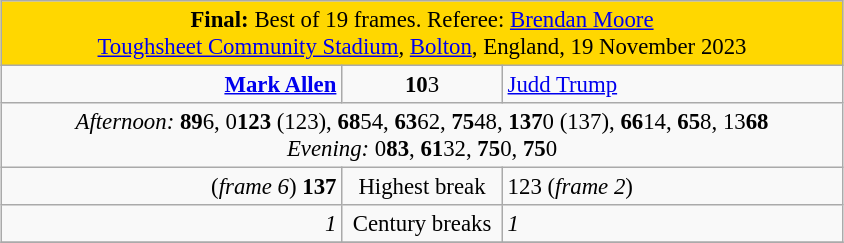<table class="wikitable" style="font-size: 95%; margin: 1em auto 1em auto;">
<tr>
<td colspan="3" align="center" bgcolor="#ffd700"><strong>Final:</strong> Best of 19 frames. Referee: <a href='#'>Brendan Moore</a><br><a href='#'>Toughsheet Community Stadium</a>, <a href='#'>Bolton</a>, England, 19 November 2023</td>
</tr>
<tr>
<td width="220" align="right"><strong><a href='#'>Mark Allen</a></strong> <br></td>
<td width="100" align="center"><strong>10</strong>3</td>
<td width="220" align="left"><a href='#'>Judd Trump</a> <br></td>
</tr>
<tr>
<td colspan="3" align="center" style="font-size: 100%"><em>Afternoon:</em> <strong>89</strong>6, 0<strong>123</strong> (123), <strong>68</strong>54, <strong>63</strong>62, <strong>75</strong>48, <strong>137</strong>0 (137), <strong>66</strong>14, <strong>65</strong>8, 13<strong>68</strong><br><em>Evening:</em> 0<strong>83</strong>, <strong>61</strong>32, <strong>75</strong>0, <strong>75</strong>0</td>
</tr>
<tr>
<td align="right">(<em>frame 6</em>) <strong>137</strong></td>
<td align="center">Highest break</td>
<td>123 (<em>frame 2</em>)</td>
</tr>
<tr>
<td align="right"><em>1</em></td>
<td align="center">Century breaks</td>
<td><em>1</em></td>
</tr>
<tr>
</tr>
</table>
